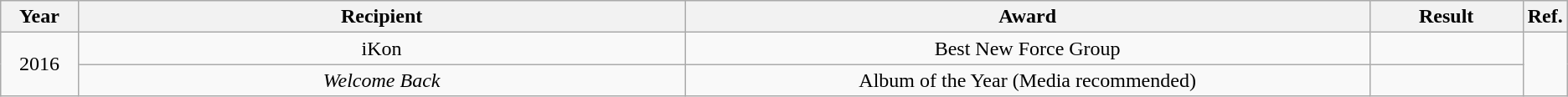<table class="wikitable" style="text-align:center">
<tr>
<th width=5%>Year</th>
<th style="width:40%;">Recipient</th>
<th style="width:45%;">Award</th>
<th style="width:10%;">Result</th>
<th style="width:5%;">Ref.</th>
</tr>
<tr>
<td rowspan="2">2016</td>
<td>iKon</td>
<td>Best New Force Group</td>
<td></td>
<td rowspan="2"></td>
</tr>
<tr>
<td><em>Welcome Back</em></td>
<td>Album of the Year (Media recommended)</td>
<td></td>
</tr>
</table>
